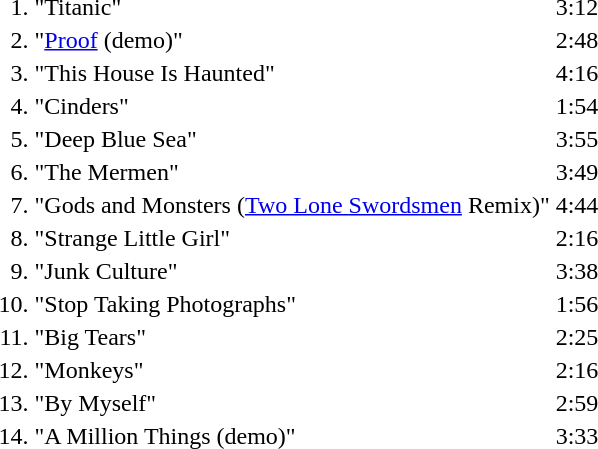<table style="background: transparent; margin: auto auto auto 2em;">
<tr>
<td align="right">1.</td>
<td>"Titanic"</td>
<td>3:12</td>
</tr>
<tr>
<td align="right">2.</td>
<td>"<a href='#'>Proof</a> (demo)"</td>
<td>2:48</td>
</tr>
<tr>
<td align="right">3.</td>
<td>"This House Is Haunted"</td>
<td>4:16</td>
</tr>
<tr>
<td align="right">4.</td>
<td>"Cinders"</td>
<td>1:54</td>
</tr>
<tr>
<td align="right">5.</td>
<td>"Deep Blue Sea"</td>
<td>3:55</td>
</tr>
<tr>
<td align="right">6.</td>
<td>"The Mermen"</td>
<td>3:49</td>
</tr>
<tr>
<td align="right">7.</td>
<td>"Gods and Monsters (<a href='#'>Two Lone Swordsmen</a> Remix)"</td>
<td>4:44</td>
</tr>
<tr>
<td align="right">8.</td>
<td>"Strange Little Girl"</td>
<td>2:16</td>
</tr>
<tr>
<td align="right">9.</td>
<td>"Junk Culture"</td>
<td>3:38</td>
</tr>
<tr>
<td align="right">10.</td>
<td>"Stop Taking Photographs"</td>
<td>1:56</td>
</tr>
<tr>
<td align="right">11.</td>
<td>"Big Tears"</td>
<td>2:25</td>
</tr>
<tr>
<td align="right">12.</td>
<td>"Monkeys"</td>
<td>2:16</td>
</tr>
<tr>
<td align="right">13.</td>
<td>"By Myself"</td>
<td>2:59</td>
</tr>
<tr>
<td align="right">14.</td>
<td>"A Million Things (demo)"</td>
<td>3:33</td>
</tr>
<tr>
</tr>
</table>
